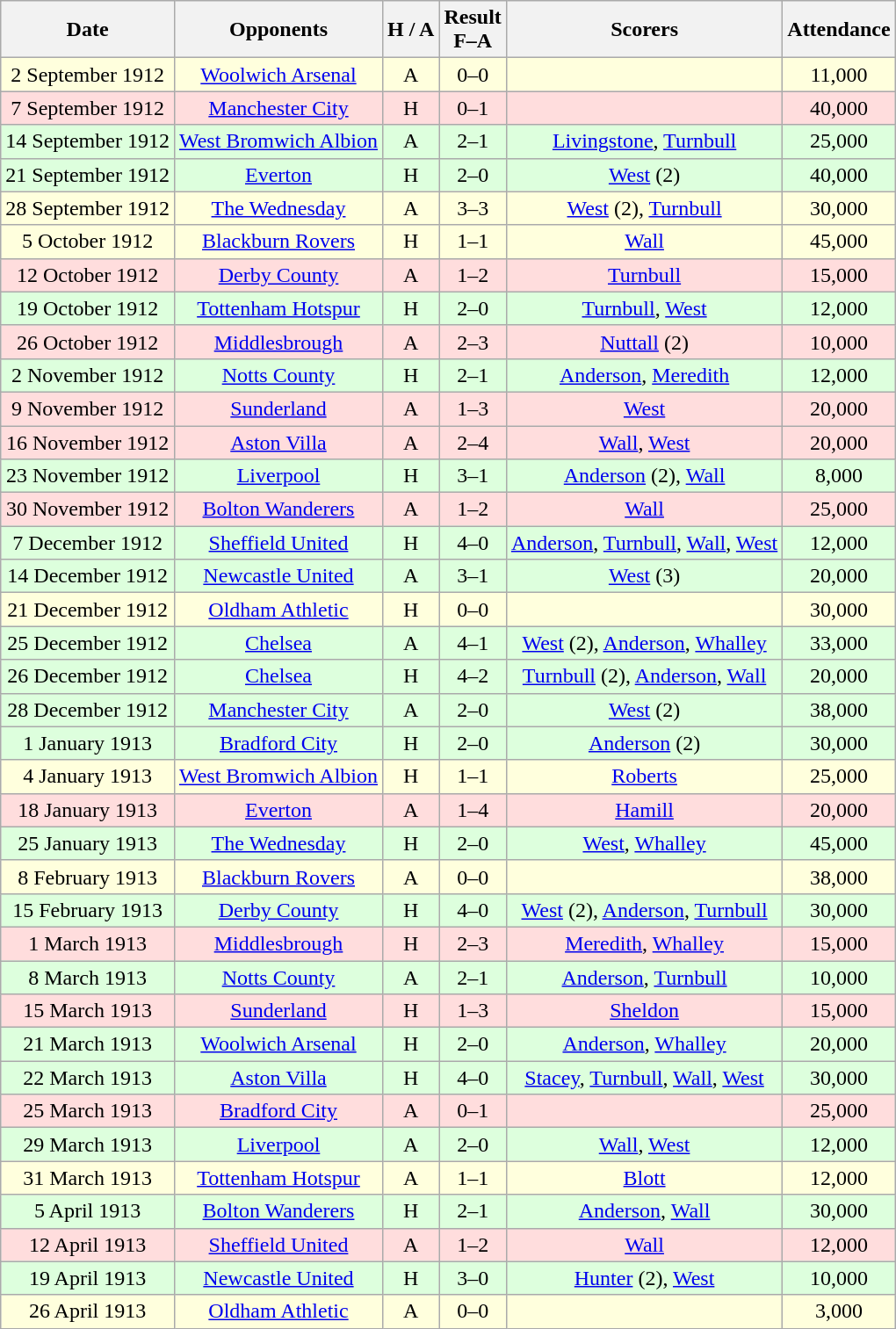<table class="wikitable" style="text-align:center">
<tr>
<th>Date</th>
<th>Opponents</th>
<th>H / A</th>
<th>Result<br>F–A</th>
<th>Scorers</th>
<th>Attendance</th>
</tr>
<tr bgcolor="#ffffdd">
<td>2 September 1912</td>
<td><a href='#'>Woolwich Arsenal</a></td>
<td>A</td>
<td>0–0</td>
<td></td>
<td>11,000</td>
</tr>
<tr bgcolor="#ffdddd">
<td>7 September 1912</td>
<td><a href='#'>Manchester City</a></td>
<td>H</td>
<td>0–1</td>
<td></td>
<td>40,000</td>
</tr>
<tr bgcolor="#ddffdd">
<td>14 September 1912</td>
<td><a href='#'>West Bromwich Albion</a></td>
<td>A</td>
<td>2–1</td>
<td><a href='#'>Livingstone</a>, <a href='#'>Turnbull</a></td>
<td>25,000</td>
</tr>
<tr bgcolor="#ddffdd">
<td>21 September 1912</td>
<td><a href='#'>Everton</a></td>
<td>H</td>
<td>2–0</td>
<td><a href='#'>West</a> (2)</td>
<td>40,000</td>
</tr>
<tr bgcolor="#ffffdd">
<td>28 September 1912</td>
<td><a href='#'>The Wednesday</a></td>
<td>A</td>
<td>3–3</td>
<td><a href='#'>West</a> (2), <a href='#'>Turnbull</a></td>
<td>30,000</td>
</tr>
<tr bgcolor="#ffffdd">
<td>5 October 1912</td>
<td><a href='#'>Blackburn Rovers</a></td>
<td>H</td>
<td>1–1</td>
<td><a href='#'>Wall</a></td>
<td>45,000</td>
</tr>
<tr bgcolor="#ffdddd">
<td>12 October 1912</td>
<td><a href='#'>Derby County</a></td>
<td>A</td>
<td>1–2</td>
<td><a href='#'>Turnbull</a></td>
<td>15,000</td>
</tr>
<tr bgcolor="#ddffdd">
<td>19 October 1912</td>
<td><a href='#'>Tottenham Hotspur</a></td>
<td>H</td>
<td>2–0</td>
<td><a href='#'>Turnbull</a>, <a href='#'>West</a></td>
<td>12,000</td>
</tr>
<tr bgcolor="#ffdddd">
<td>26 October 1912</td>
<td><a href='#'>Middlesbrough</a></td>
<td>A</td>
<td>2–3</td>
<td><a href='#'>Nuttall</a> (2)</td>
<td>10,000</td>
</tr>
<tr bgcolor="#ddffdd">
<td>2 November 1912</td>
<td><a href='#'>Notts County</a></td>
<td>H</td>
<td>2–1</td>
<td><a href='#'>Anderson</a>, <a href='#'>Meredith</a></td>
<td>12,000</td>
</tr>
<tr bgcolor="#ffdddd">
<td>9 November 1912</td>
<td><a href='#'>Sunderland</a></td>
<td>A</td>
<td>1–3</td>
<td><a href='#'>West</a></td>
<td>20,000</td>
</tr>
<tr bgcolor="#ffdddd">
<td>16 November 1912</td>
<td><a href='#'>Aston Villa</a></td>
<td>A</td>
<td>2–4</td>
<td><a href='#'>Wall</a>, <a href='#'>West</a></td>
<td>20,000</td>
</tr>
<tr bgcolor="#ddffdd">
<td>23 November 1912</td>
<td><a href='#'>Liverpool</a></td>
<td>H</td>
<td>3–1</td>
<td><a href='#'>Anderson</a> (2), <a href='#'>Wall</a></td>
<td>8,000</td>
</tr>
<tr bgcolor="#ffdddd">
<td>30 November 1912</td>
<td><a href='#'>Bolton Wanderers</a></td>
<td>A</td>
<td>1–2</td>
<td><a href='#'>Wall</a></td>
<td>25,000</td>
</tr>
<tr bgcolor="#ddffdd">
<td>7 December 1912</td>
<td><a href='#'>Sheffield United</a></td>
<td>H</td>
<td>4–0</td>
<td><a href='#'>Anderson</a>, <a href='#'>Turnbull</a>, <a href='#'>Wall</a>, <a href='#'>West</a></td>
<td>12,000</td>
</tr>
<tr bgcolor="#ddffdd">
<td>14 December 1912</td>
<td><a href='#'>Newcastle United</a></td>
<td>A</td>
<td>3–1</td>
<td><a href='#'>West</a> (3)</td>
<td>20,000</td>
</tr>
<tr bgcolor="#ffffdd">
<td>21 December 1912</td>
<td><a href='#'>Oldham Athletic</a></td>
<td>H</td>
<td>0–0</td>
<td></td>
<td>30,000</td>
</tr>
<tr bgcolor="#ddffdd">
<td>25 December 1912</td>
<td><a href='#'>Chelsea</a></td>
<td>A</td>
<td>4–1</td>
<td><a href='#'>West</a> (2), <a href='#'>Anderson</a>, <a href='#'>Whalley</a></td>
<td>33,000</td>
</tr>
<tr bgcolor="#ddffdd">
<td>26 December 1912</td>
<td><a href='#'>Chelsea</a></td>
<td>H</td>
<td>4–2</td>
<td><a href='#'>Turnbull</a> (2), <a href='#'>Anderson</a>, <a href='#'>Wall</a></td>
<td>20,000</td>
</tr>
<tr bgcolor="#ddffdd">
<td>28 December 1912</td>
<td><a href='#'>Manchester City</a></td>
<td>A</td>
<td>2–0</td>
<td><a href='#'>West</a> (2)</td>
<td>38,000</td>
</tr>
<tr bgcolor="#ddffdd">
<td>1 January 1913</td>
<td><a href='#'>Bradford City</a></td>
<td>H</td>
<td>2–0</td>
<td><a href='#'>Anderson</a> (2)</td>
<td>30,000</td>
</tr>
<tr bgcolor="#ffffdd">
<td>4 January 1913</td>
<td><a href='#'>West Bromwich Albion</a></td>
<td>H</td>
<td>1–1</td>
<td><a href='#'>Roberts</a></td>
<td>25,000</td>
</tr>
<tr bgcolor="#ffdddd">
<td>18 January 1913</td>
<td><a href='#'>Everton</a></td>
<td>A</td>
<td>1–4</td>
<td><a href='#'>Hamill</a></td>
<td>20,000</td>
</tr>
<tr bgcolor="#ddffdd">
<td>25 January 1913</td>
<td><a href='#'>The Wednesday</a></td>
<td>H</td>
<td>2–0</td>
<td><a href='#'>West</a>, <a href='#'>Whalley</a></td>
<td>45,000</td>
</tr>
<tr bgcolor="#ffffdd">
<td>8 February 1913</td>
<td><a href='#'>Blackburn Rovers</a></td>
<td>A</td>
<td>0–0</td>
<td></td>
<td>38,000</td>
</tr>
<tr bgcolor="#ddffdd">
<td>15 February 1913</td>
<td><a href='#'>Derby County</a></td>
<td>H</td>
<td>4–0</td>
<td><a href='#'>West</a> (2), <a href='#'>Anderson</a>, <a href='#'>Turnbull</a></td>
<td>30,000</td>
</tr>
<tr bgcolor="#ffdddd">
<td>1 March 1913</td>
<td><a href='#'>Middlesbrough</a></td>
<td>H</td>
<td>2–3</td>
<td><a href='#'>Meredith</a>, <a href='#'>Whalley</a></td>
<td>15,000</td>
</tr>
<tr bgcolor="#ddffdd">
<td>8 March 1913</td>
<td><a href='#'>Notts County</a></td>
<td>A</td>
<td>2–1</td>
<td><a href='#'>Anderson</a>, <a href='#'>Turnbull</a></td>
<td>10,000</td>
</tr>
<tr bgcolor="#ffdddd">
<td>15 March 1913</td>
<td><a href='#'>Sunderland</a></td>
<td>H</td>
<td>1–3</td>
<td><a href='#'>Sheldon</a></td>
<td>15,000</td>
</tr>
<tr bgcolor="#ddffdd">
<td>21 March 1913</td>
<td><a href='#'>Woolwich Arsenal</a></td>
<td>H</td>
<td>2–0</td>
<td><a href='#'>Anderson</a>, <a href='#'>Whalley</a></td>
<td>20,000</td>
</tr>
<tr bgcolor="#ddffdd">
<td>22 March 1913</td>
<td><a href='#'>Aston Villa</a></td>
<td>H</td>
<td>4–0</td>
<td><a href='#'>Stacey</a>, <a href='#'>Turnbull</a>, <a href='#'>Wall</a>, <a href='#'>West</a></td>
<td>30,000</td>
</tr>
<tr bgcolor="#ffdddd">
<td>25 March 1913</td>
<td><a href='#'>Bradford City</a></td>
<td>A</td>
<td>0–1</td>
<td></td>
<td>25,000</td>
</tr>
<tr bgcolor="#ddffdd">
<td>29 March 1913</td>
<td><a href='#'>Liverpool</a></td>
<td>A</td>
<td>2–0</td>
<td><a href='#'>Wall</a>, <a href='#'>West</a></td>
<td>12,000</td>
</tr>
<tr bgcolor="#ffffdd">
<td>31 March 1913</td>
<td><a href='#'>Tottenham Hotspur</a></td>
<td>A</td>
<td>1–1</td>
<td><a href='#'>Blott</a></td>
<td>12,000</td>
</tr>
<tr bgcolor="#ddffdd">
<td>5 April 1913</td>
<td><a href='#'>Bolton Wanderers</a></td>
<td>H</td>
<td>2–1</td>
<td><a href='#'>Anderson</a>, <a href='#'>Wall</a></td>
<td>30,000</td>
</tr>
<tr bgcolor="#ffdddd">
<td>12 April 1913</td>
<td><a href='#'>Sheffield United</a></td>
<td>A</td>
<td>1–2</td>
<td><a href='#'>Wall</a></td>
<td>12,000</td>
</tr>
<tr bgcolor="#ddffdd">
<td>19 April 1913</td>
<td><a href='#'>Newcastle United</a></td>
<td>H</td>
<td>3–0</td>
<td><a href='#'>Hunter</a> (2), <a href='#'>West</a></td>
<td>10,000</td>
</tr>
<tr bgcolor="#ffffdd">
<td>26 April 1913</td>
<td><a href='#'>Oldham Athletic</a></td>
<td>A</td>
<td>0–0</td>
<td></td>
<td>3,000</td>
</tr>
</table>
